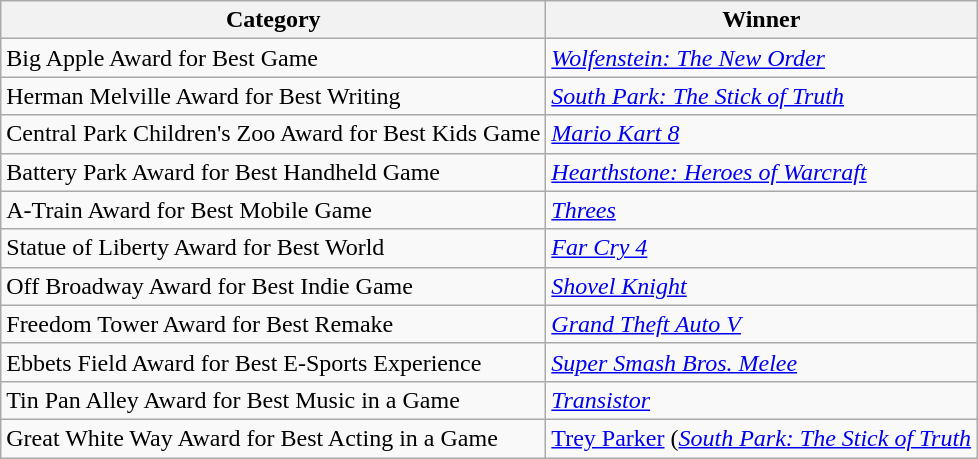<table class="wikitable sortable plainrowheaders" border="none" style="margin:0">
<tr valign="bottom">
<th scope="col">Category</th>
<th scope="col">Winner</th>
</tr>
<tr>
<td>Big Apple Award for Best Game</td>
<td><em><a href='#'>Wolfenstein: The New Order</a></em></td>
</tr>
<tr>
<td>Herman Melville Award for Best Writing</td>
<td><em><a href='#'>South Park: The Stick of Truth</a></em></td>
</tr>
<tr>
<td>Central Park Children's Zoo Award for Best Kids Game</td>
<td><em><a href='#'>Mario Kart 8</a></em></td>
</tr>
<tr>
<td>Battery Park Award for Best Handheld Game</td>
<td><em><a href='#'>Hearthstone: Heroes of Warcraft</a></em></td>
</tr>
<tr>
<td>A-Train Award for Best Mobile Game</td>
<td><em><a href='#'>Threes</a></em></td>
</tr>
<tr>
<td>Statue of Liberty Award for Best World</td>
<td><em><a href='#'>Far Cry 4</a></em></td>
</tr>
<tr>
<td>Off Broadway Award for Best Indie Game</td>
<td><em><a href='#'>Shovel Knight</a></em></td>
</tr>
<tr>
<td>Freedom Tower Award for Best Remake</td>
<td><em><a href='#'>Grand Theft Auto V</a></em></td>
</tr>
<tr>
<td>Ebbets Field Award for Best E-Sports Experience</td>
<td><em><a href='#'>Super Smash Bros. Melee</a></em></td>
</tr>
<tr>
<td>Tin Pan Alley Award for Best Music in a Game</td>
<td><em><a href='#'>Transistor</a></em></td>
</tr>
<tr>
<td>Great White Way Award for Best Acting in a Game</td>
<td><a href='#'>Trey Parker</a> (<em><a href='#'>South Park: The Stick of Truth</a></em></td>
</tr>
</table>
